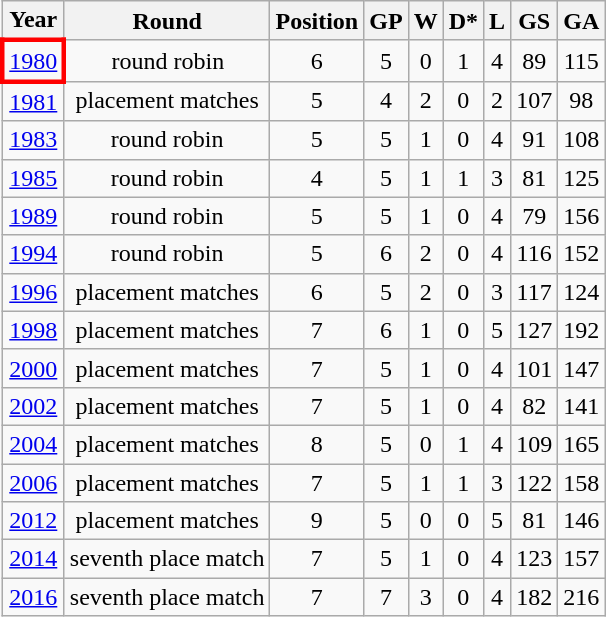<table class="wikitable" style="text-align: center;">
<tr>
<th>Year</th>
<th>Round</th>
<th>Position</th>
<th>GP</th>
<th>W</th>
<th>D*</th>
<th>L</th>
<th>GS</th>
<th>GA</th>
</tr>
<tr>
<td style="border: 3px solid red"> <a href='#'>1980</a></td>
<td>round robin</td>
<td>6</td>
<td>5</td>
<td>0</td>
<td>1</td>
<td>4</td>
<td>89</td>
<td>115</td>
</tr>
<tr>
<td> <a href='#'>1981</a></td>
<td>placement matches</td>
<td>5</td>
<td>4</td>
<td>2</td>
<td>0</td>
<td>2</td>
<td>107</td>
<td>98</td>
</tr>
<tr>
<td> <a href='#'>1983</a></td>
<td>round robin</td>
<td>5</td>
<td>5</td>
<td>1</td>
<td>0</td>
<td>4</td>
<td>91</td>
<td>108</td>
</tr>
<tr>
<td> <a href='#'>1985</a></td>
<td>round robin</td>
<td>4</td>
<td>5</td>
<td>1</td>
<td>1</td>
<td>3</td>
<td>81</td>
<td>125</td>
</tr>
<tr>
<td> <a href='#'>1989</a></td>
<td>round robin</td>
<td>5</td>
<td>5</td>
<td>1</td>
<td>0</td>
<td>4</td>
<td>79</td>
<td>156</td>
</tr>
<tr>
<td> <a href='#'>1994</a></td>
<td>round robin</td>
<td>5</td>
<td>6</td>
<td>2</td>
<td>0</td>
<td>4</td>
<td>116</td>
<td>152</td>
</tr>
<tr>
<td> <a href='#'>1996</a></td>
<td>placement matches</td>
<td>6</td>
<td>5</td>
<td>2</td>
<td>0</td>
<td>3</td>
<td>117</td>
<td>124</td>
</tr>
<tr>
<td> <a href='#'>1998</a></td>
<td>placement matches</td>
<td>7</td>
<td>6</td>
<td>1</td>
<td>0</td>
<td>5</td>
<td>127</td>
<td>192</td>
</tr>
<tr>
<td> <a href='#'>2000</a></td>
<td>placement matches</td>
<td>7</td>
<td>5</td>
<td>1</td>
<td>0</td>
<td>4</td>
<td>101</td>
<td>147</td>
</tr>
<tr>
<td> <a href='#'>2002</a></td>
<td>placement matches</td>
<td>7</td>
<td>5</td>
<td>1</td>
<td>0</td>
<td>4</td>
<td>82</td>
<td>141</td>
</tr>
<tr>
<td> <a href='#'>2004</a></td>
<td>placement matches</td>
<td>8</td>
<td>5</td>
<td>0</td>
<td>1</td>
<td>4</td>
<td>109</td>
<td>165</td>
</tr>
<tr>
<td> <a href='#'>2006</a></td>
<td>placement matches</td>
<td>7</td>
<td>5</td>
<td>1</td>
<td>1</td>
<td>3</td>
<td>122</td>
<td>158</td>
</tr>
<tr>
<td> <a href='#'>2012</a></td>
<td>placement matches</td>
<td>9</td>
<td>5</td>
<td>0</td>
<td>0</td>
<td>5</td>
<td>81</td>
<td>146</td>
</tr>
<tr>
<td> <a href='#'>2014</a></td>
<td>seventh place match</td>
<td>7</td>
<td>5</td>
<td>1</td>
<td>0</td>
<td>4</td>
<td>123</td>
<td>157</td>
</tr>
<tr>
<td> <a href='#'>2016</a></td>
<td>seventh place match</td>
<td>7</td>
<td>7</td>
<td>3</td>
<td>0</td>
<td>4</td>
<td>182</td>
<td>216</td>
</tr>
</table>
